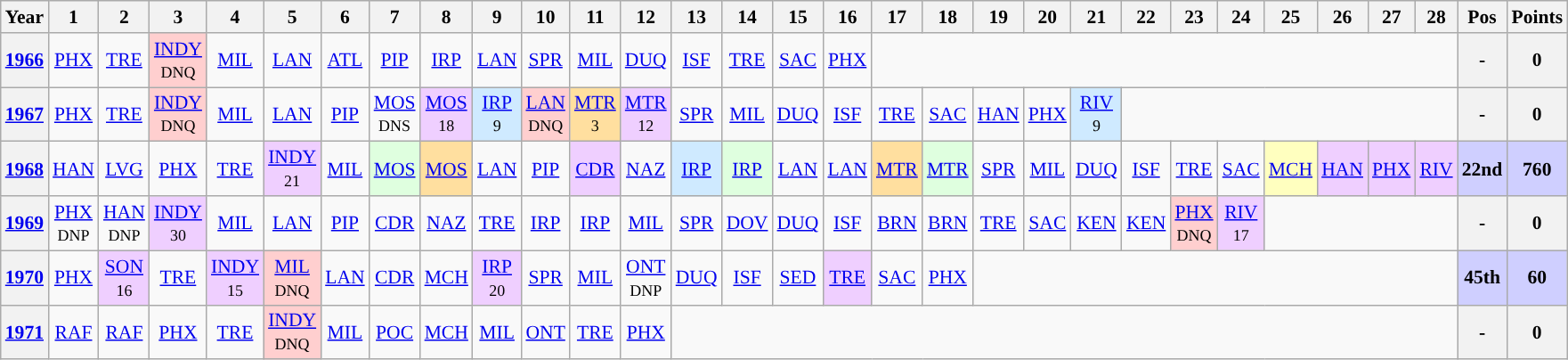<table class="wikitable" style="text-align:center; font-size:90%">
<tr>
<th>Year</th>
<th>1</th>
<th>2</th>
<th>3</th>
<th>4</th>
<th>5</th>
<th>6</th>
<th>7</th>
<th>8</th>
<th>9</th>
<th>10</th>
<th>11</th>
<th>12</th>
<th>13</th>
<th>14</th>
<th>15</th>
<th>16</th>
<th>17</th>
<th>18</th>
<th>19</th>
<th>20</th>
<th>21</th>
<th>22</th>
<th>23</th>
<th>24</th>
<th>25</th>
<th>26</th>
<th>27</th>
<th>28</th>
<th>Pos</th>
<th>Points</th>
</tr>
<tr>
<th><a href='#'>1966</a></th>
<td><a href='#'>PHX</a></td>
<td><a href='#'>TRE</a></td>
<td style="background:#FFCFCF;"><a href='#'>INDY</a><br><small>DNQ</small></td>
<td><a href='#'>MIL</a></td>
<td><a href='#'>LAN</a></td>
<td><a href='#'>ATL</a></td>
<td><a href='#'>PIP</a></td>
<td><a href='#'>IRP</a></td>
<td><a href='#'>LAN</a></td>
<td><a href='#'>SPR</a></td>
<td><a href='#'>MIL</a></td>
<td><a href='#'>DUQ</a></td>
<td><a href='#'>ISF</a></td>
<td><a href='#'>TRE</a></td>
<td><a href='#'>SAC</a></td>
<td><a href='#'>PHX</a></td>
<td colspan=12></td>
<th>-</th>
<th>0</th>
</tr>
<tr>
<th><a href='#'>1967</a></th>
<td><a href='#'>PHX</a></td>
<td><a href='#'>TRE</a></td>
<td style="background:#FFCFCF;"><a href='#'>INDY</a><br><small>DNQ</small></td>
<td><a href='#'>MIL</a></td>
<td><a href='#'>LAN</a></td>
<td><a href='#'>PIP</a></td>
<td><a href='#'>MOS</a><br><small>DNS</small></td>
<td style="background:#EFCFFF;"><a href='#'>MOS</a><br><small>18</small></td>
<td style="background:#CFEAFF;"><a href='#'>IRP</a><br><small>9</small></td>
<td style="background:#FFCFCF;"><a href='#'>LAN</a><br><small>DNQ</small></td>
<td style="background:#FFDF9F;"><a href='#'>MTR</a><br><small>3</small></td>
<td style="background:#EFCFFF;"><a href='#'>MTR</a><br><small>12</small></td>
<td><a href='#'>SPR</a></td>
<td><a href='#'>MIL</a></td>
<td><a href='#'>DUQ</a></td>
<td><a href='#'>ISF</a></td>
<td><a href='#'>TRE</a></td>
<td><a href='#'>SAC</a></td>
<td><a href='#'>HAN</a></td>
<td><a href='#'>PHX</a></td>
<td style="background:#CFEAFF;"><a href='#'>RIV</a><br><small>9</small></td>
<td colspan=7></td>
<th>-</th>
<th>0</th>
</tr>
<tr>
<th><a href='#'>1968</a></th>
<td><a href='#'>HAN</a></td>
<td><a href='#'>LVG</a></td>
<td><a href='#'>PHX</a></td>
<td><a href='#'>TRE</a></td>
<td style="background:#EFCFFF;"><a href='#'>INDY</a><br><small>21</small></td>
<td><a href='#'>MIL</a></td>
<td style="background:#DFFFDF;"><a href='#'>MOS</a><br></td>
<td style="background:#FFDF9F;"><a href='#'>MOS</a><br></td>
<td><a href='#'>LAN</a></td>
<td><a href='#'>PIP</a></td>
<td style="background:#EFCFFF;"><a href='#'>CDR</a><br></td>
<td><a href='#'>NAZ</a></td>
<td style="background:#CFEAFF;"><a href='#'>IRP</a><br></td>
<td style="background:#DFFFDF;"><a href='#'>IRP</a><br></td>
<td><a href='#'>LAN</a></td>
<td><a href='#'>LAN</a></td>
<td style="background:#FFDF9F;"><a href='#'>MTR</a><br></td>
<td style="background:#DFFFDF;"><a href='#'>MTR</a><br></td>
<td><a href='#'>SPR</a></td>
<td><a href='#'>MIL</a></td>
<td><a href='#'>DUQ</a></td>
<td><a href='#'>ISF</a></td>
<td><a href='#'>TRE</a></td>
<td><a href='#'>SAC</a></td>
<td style="background:#FFFFBF;"><a href='#'>MCH</a><br></td>
<td style="background:#EFCFFF;"><a href='#'>HAN</a><br></td>
<td style="background:#EFCFFF;"><a href='#'>PHX</a><br></td>
<td style="background:#EFCFFF;"><a href='#'>RIV</a><br></td>
<th style="background:#CFCFFF;">22nd</th>
<th style="background:#CFCFFF;">760</th>
</tr>
<tr>
<th><a href='#'>1969</a></th>
<td><a href='#'>PHX</a><br><small>DNP</small></td>
<td><a href='#'>HAN</a><br><small>DNP</small></td>
<td style="background:#EFCFFF;"><a href='#'>INDY</a><br><small>30</small></td>
<td><a href='#'>MIL</a></td>
<td><a href='#'>LAN</a></td>
<td><a href='#'>PIP</a></td>
<td><a href='#'>CDR</a></td>
<td><a href='#'>NAZ</a></td>
<td><a href='#'>TRE</a></td>
<td><a href='#'>IRP</a></td>
<td><a href='#'>IRP</a></td>
<td><a href='#'>MIL</a></td>
<td><a href='#'>SPR</a></td>
<td><a href='#'>DOV</a></td>
<td><a href='#'>DUQ</a></td>
<td><a href='#'>ISF</a></td>
<td><a href='#'>BRN</a></td>
<td><a href='#'>BRN</a></td>
<td><a href='#'>TRE</a></td>
<td><a href='#'>SAC</a></td>
<td><a href='#'>KEN</a><br></td>
<td><a href='#'>KEN</a></td>
<td style="background:#FFCFCF;"><a href='#'>PHX</a><br><small>DNQ</small></td>
<td style="background:#EFCFFF;"><a href='#'>RIV</a><br><small>17</small></td>
<td colspan=4></td>
<th>-</th>
<th>0</th>
</tr>
<tr>
<th><a href='#'>1970</a></th>
<td><a href='#'>PHX</a></td>
<td style="background:#EFCFFF;"><a href='#'>SON</a><br><small>16</small></td>
<td><a href='#'>TRE</a></td>
<td style="background:#EFCFFF;"><a href='#'>INDY</a><br><small>15</small></td>
<td style="background:#FFCFCF;"><a href='#'>MIL</a><br><small>DNQ</small></td>
<td><a href='#'>LAN</a><br></td>
<td><a href='#'>CDR</a></td>
<td><a href='#'>MCH</a></td>
<td style="background:#EFCFFF;"><a href='#'>IRP</a><br><small>20</small></td>
<td><a href='#'>SPR</a></td>
<td><a href='#'>MIL</a></td>
<td><a href='#'>ONT</a><br><small>DNP</small></td>
<td><a href='#'>DUQ</a></td>
<td><a href='#'>ISF</a></td>
<td><a href='#'>SED</a></td>
<td style="background:#EFCFFF;"><a href='#'>TRE</a><br></td>
<td><a href='#'>SAC</a></td>
<td><a href='#'>PHX</a></td>
<td colspan=10></td>
<th style="background:#CFCFFF;">45th</th>
<th style="background:#CFCFFF;">60</th>
</tr>
<tr>
<th><a href='#'>1971</a></th>
<td><a href='#'>RAF</a></td>
<td><a href='#'>RAF</a></td>
<td><a href='#'>PHX</a></td>
<td><a href='#'>TRE</a></td>
<td style="background:#ffcfcf;"><a href='#'>INDY</a><br><small>DNQ</small></td>
<td><a href='#'>MIL</a></td>
<td><a href='#'>POC</a></td>
<td><a href='#'>MCH</a></td>
<td><a href='#'>MIL</a></td>
<td><a href='#'>ONT</a></td>
<td><a href='#'>TRE</a></td>
<td><a href='#'>PHX</a></td>
<td colspan=16></td>
<th>-</th>
<th>0</th>
</tr>
</table>
